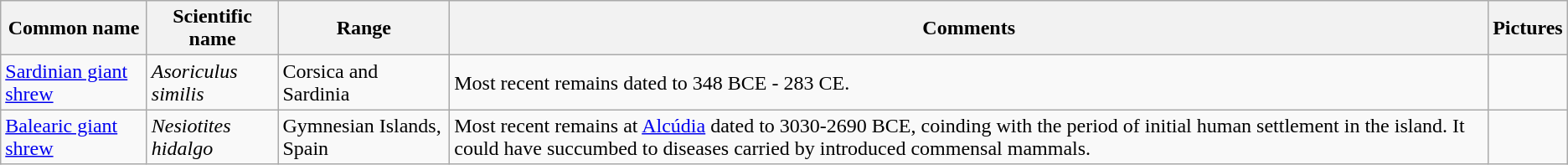<table class="wikitable">
<tr>
<th>Common name</th>
<th>Scientific name</th>
<th>Range</th>
<th class="unsortable">Comments</th>
<th class="unsortable">Pictures</th>
</tr>
<tr>
<td><a href='#'>Sardinian giant shrew</a></td>
<td><em>Asoriculus similis</em></td>
<td>Corsica and Sardinia</td>
<td>Most recent remains dated to 348 BCE - 283 CE.</td>
<td></td>
</tr>
<tr>
<td><a href='#'>Balearic giant shrew</a></td>
<td><em>Nesiotites hidalgo</em></td>
<td>Gymnesian Islands, Spain</td>
<td>Most recent remains at <a href='#'>Alcúdia</a> dated to 3030-2690 BCE, coinding with the period of initial human settlement in the island. It could have succumbed to diseases carried by introduced commensal mammals.</td>
<td></td>
</tr>
</table>
